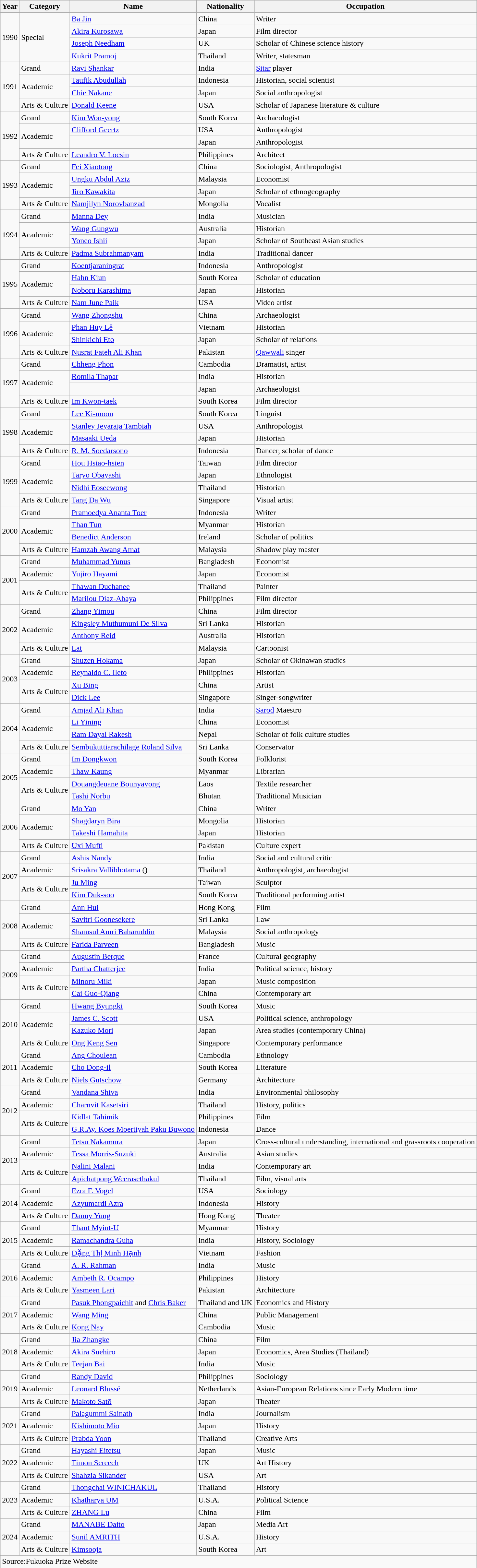<table class="wikitable">
<tr>
<th>Year</th>
<th>Category</th>
<th>Name</th>
<th>Nationality</th>
<th>Occupation</th>
</tr>
<tr>
<td rowspan = 4>1990</td>
<td rowspan = 4>Special</td>
<td><a href='#'>Ba Jin</a></td>
<td>China</td>
<td>Writer</td>
</tr>
<tr>
<td><a href='#'>Akira Kurosawa</a></td>
<td>Japan</td>
<td>Film director</td>
</tr>
<tr>
<td><a href='#'>Joseph Needham</a></td>
<td>UK</td>
<td>Scholar of Chinese science history</td>
</tr>
<tr>
<td><a href='#'>Kukrit Pramoj</a></td>
<td>Thailand</td>
<td>Writer, statesman</td>
</tr>
<tr>
<td rowspan = 4>1991</td>
<td>Grand</td>
<td><a href='#'>Ravi Shankar</a></td>
<td>India</td>
<td><a href='#'>Sitar</a> player</td>
</tr>
<tr>
<td rowspan = 2>Academic</td>
<td><a href='#'>Taufik Abudullah</a></td>
<td>Indonesia</td>
<td>Historian, social scientist</td>
</tr>
<tr>
<td><a href='#'>Chie Nakane</a></td>
<td>Japan</td>
<td>Social anthropologist</td>
</tr>
<tr>
<td>Arts & Culture</td>
<td><a href='#'>Donald Keene</a></td>
<td>USA</td>
<td>Scholar of Japanese literature & culture</td>
</tr>
<tr>
<td rowspan = 4>1992</td>
<td>Grand</td>
<td><a href='#'>Kim Won-yong</a></td>
<td>South Korea</td>
<td>Archaeologist</td>
</tr>
<tr>
<td rowspan = 2>Academic</td>
<td><a href='#'>Clifford Geertz</a></td>
<td>USA</td>
<td>Anthropologist</td>
</tr>
<tr>
<td></td>
<td>Japan</td>
<td>Anthropologist</td>
</tr>
<tr>
<td>Arts & Culture</td>
<td><a href='#'>Leandro V. Locsin</a></td>
<td>Philippines</td>
<td>Architect</td>
</tr>
<tr>
<td rowspan = 4>1993</td>
<td>Grand</td>
<td><a href='#'>Fei Xiaotong</a></td>
<td>China</td>
<td>Sociologist, Anthropologist</td>
</tr>
<tr>
<td rowspan = 2>Academic</td>
<td><a href='#'>Ungku Abdul Aziz</a></td>
<td>Malaysia</td>
<td>Economist</td>
</tr>
<tr>
<td><a href='#'>Jiro Kawakita</a></td>
<td>Japan</td>
<td>Scholar of ethnogeography</td>
</tr>
<tr>
<td>Arts & Culture</td>
<td><a href='#'>Namjilyn Norovbanzad</a></td>
<td>Mongolia</td>
<td>Vocalist</td>
</tr>
<tr>
<td rowspan = 4>1994</td>
<td>Grand</td>
<td><a href='#'>Manna Dey</a></td>
<td>India</td>
<td>Musician</td>
</tr>
<tr>
<td rowspan = 2>Academic</td>
<td><a href='#'>Wang Gungwu</a></td>
<td>Australia</td>
<td>Historian</td>
</tr>
<tr>
<td><a href='#'>Yoneo Ishii</a></td>
<td>Japan</td>
<td>Scholar of Southeast Asian studies</td>
</tr>
<tr>
<td>Arts & Culture</td>
<td><a href='#'>Padma Subrahmanyam</a></td>
<td>India</td>
<td>Traditional dancer</td>
</tr>
<tr>
<td rowspan = 4>1995</td>
<td>Grand</td>
<td><a href='#'>Koentjaraningrat</a></td>
<td>Indonesia</td>
<td>Anthropologist</td>
</tr>
<tr>
<td rowspan = 2>Academic</td>
<td><a href='#'>Hahn Kiun</a></td>
<td>South Korea</td>
<td>Scholar of education</td>
</tr>
<tr>
<td><a href='#'>Noboru Karashima</a></td>
<td>Japan</td>
<td>Historian</td>
</tr>
<tr>
<td>Arts & Culture</td>
<td><a href='#'>Nam June Paik</a></td>
<td>USA</td>
<td>Video artist</td>
</tr>
<tr>
<td rowspan = 4>1996</td>
<td>Grand</td>
<td><a href='#'>Wang Zhongshu</a></td>
<td>China</td>
<td>Archaeologist</td>
</tr>
<tr>
<td rowspan = 2>Academic</td>
<td><a href='#'>Phan Huy Lê</a></td>
<td>Vietnam</td>
<td>Historian</td>
</tr>
<tr>
<td><a href='#'>Shinkichi Eto</a></td>
<td>Japan</td>
<td>Scholar of relations</td>
</tr>
<tr>
<td>Arts & Culture</td>
<td><a href='#'>Nusrat Fateh Ali Khan</a></td>
<td>Pakistan</td>
<td><a href='#'>Qawwali</a> singer</td>
</tr>
<tr>
<td rowspan = 4>1997</td>
<td>Grand</td>
<td><a href='#'>Chheng Phon</a></td>
<td>Cambodia</td>
<td>Dramatist, artist</td>
</tr>
<tr>
<td rowspan = 2>Academic</td>
<td><a href='#'>Romila Thapar</a></td>
<td>India</td>
<td>Historian</td>
</tr>
<tr>
<td></td>
<td>Japan</td>
<td>Archaeologist</td>
</tr>
<tr>
<td>Arts & Culture</td>
<td><a href='#'>Im Kwon-taek</a></td>
<td>South Korea</td>
<td>Film director</td>
</tr>
<tr>
<td rowspan = 4>1998</td>
<td>Grand</td>
<td><a href='#'>Lee Ki-moon</a></td>
<td>South Korea</td>
<td>Linguist</td>
</tr>
<tr>
<td rowspan = 2>Academic</td>
<td><a href='#'>Stanley Jeyaraja Tambiah</a></td>
<td>USA</td>
<td>Anthropologist</td>
</tr>
<tr>
<td><a href='#'>Masaaki Ueda</a></td>
<td>Japan</td>
<td>Historian</td>
</tr>
<tr>
<td>Arts & Culture</td>
<td><a href='#'>R. M. Soedarsono</a></td>
<td>Indonesia</td>
<td>Dancer, scholar of dance</td>
</tr>
<tr>
<td rowspan = 4>1999</td>
<td>Grand</td>
<td><a href='#'>Hou Hsiao-hsien</a></td>
<td>Taiwan</td>
<td>Film director</td>
</tr>
<tr>
<td rowspan = 2>Academic</td>
<td><a href='#'>Taryo Obayashi</a></td>
<td>Japan</td>
<td>Ethnologist</td>
</tr>
<tr>
<td><a href='#'>Nidhi Eoseewong</a></td>
<td>Thailand</td>
<td>Historian</td>
</tr>
<tr>
<td>Arts & Culture</td>
<td><a href='#'>Tang Da Wu</a></td>
<td>Singapore</td>
<td>Visual artist</td>
</tr>
<tr>
<td rowspan = 4>2000</td>
<td>Grand</td>
<td><a href='#'>Pramoedya Ananta Toer</a></td>
<td>Indonesia</td>
<td>Writer</td>
</tr>
<tr>
<td rowspan = 2>Academic</td>
<td><a href='#'>Than Tun</a></td>
<td>Myanmar</td>
<td>Historian</td>
</tr>
<tr>
<td><a href='#'>Benedict Anderson</a></td>
<td>Ireland</td>
<td>Scholar of politics</td>
</tr>
<tr>
<td>Arts & Culture</td>
<td><a href='#'>Hamzah Awang Amat</a></td>
<td>Malaysia</td>
<td>Shadow play master</td>
</tr>
<tr>
<td rowspan = 4>2001</td>
<td>Grand</td>
<td><a href='#'>Muhammad Yunus</a></td>
<td>Bangladesh</td>
<td>Economist</td>
</tr>
<tr>
<td>Academic</td>
<td><a href='#'>Yujiro Hayami</a></td>
<td>Japan</td>
<td>Economist</td>
</tr>
<tr>
<td rowspan = 2>Arts & Culture</td>
<td><a href='#'>Thawan Duchanee</a></td>
<td>Thailand</td>
<td>Painter</td>
</tr>
<tr>
<td><a href='#'>Marilou Diaz-Abaya</a></td>
<td>Philippines</td>
<td>Film director</td>
</tr>
<tr>
<td rowspan = 4>2002</td>
<td>Grand</td>
<td><a href='#'>Zhang Yimou</a></td>
<td>China</td>
<td>Film director</td>
</tr>
<tr>
<td rowspan = 2>Academic</td>
<td><a href='#'>Kingsley Muthumuni De Silva</a></td>
<td>Sri Lanka</td>
<td>Historian</td>
</tr>
<tr>
<td><a href='#'>Anthony Reid</a></td>
<td>Australia</td>
<td>Historian</td>
</tr>
<tr>
<td>Arts & Culture</td>
<td><a href='#'>Lat</a></td>
<td>Malaysia</td>
<td>Cartoonist</td>
</tr>
<tr>
<td rowspan = 4>2003</td>
<td>Grand</td>
<td><a href='#'>Shuzen Hokama</a></td>
<td>Japan</td>
<td>Scholar of Okinawan studies</td>
</tr>
<tr>
<td>Academic</td>
<td><a href='#'>Reynaldo C. Ileto</a></td>
<td>Philippines</td>
<td>Historian</td>
</tr>
<tr>
<td rowspan = 2>Arts & Culture</td>
<td><a href='#'>Xu Bing</a></td>
<td>China</td>
<td>Artist</td>
</tr>
<tr>
<td><a href='#'>Dick Lee</a></td>
<td>Singapore</td>
<td>Singer-songwriter</td>
</tr>
<tr>
<td rowspan = 4>2004</td>
<td>Grand</td>
<td><a href='#'>Amjad Ali Khan</a></td>
<td>India</td>
<td><a href='#'>Sarod</a> Maestro</td>
</tr>
<tr>
<td rowspan = 2>Academic</td>
<td><a href='#'>Li Yining</a></td>
<td>China</td>
<td>Economist</td>
</tr>
<tr>
<td><a href='#'>Ram Dayal Rakesh</a></td>
<td>Nepal</td>
<td>Scholar of folk culture studies</td>
</tr>
<tr>
<td>Arts & Culture</td>
<td><a href='#'>Sembukuttiarachilage Roland Silva</a></td>
<td>Sri Lanka</td>
<td>Conservator</td>
</tr>
<tr>
<td rowspan = 4>2005</td>
<td>Grand</td>
<td><a href='#'>Im Dongkwon</a></td>
<td>South Korea</td>
<td>Folklorist</td>
</tr>
<tr>
<td>Academic</td>
<td><a href='#'>Thaw Kaung</a></td>
<td>Myanmar</td>
<td>Librarian</td>
</tr>
<tr>
<td rowspan = 2>Arts & Culture</td>
<td><a href='#'>Douangdeuane Bounyavong</a></td>
<td>Laos</td>
<td>Textile researcher</td>
</tr>
<tr>
<td><a href='#'>Tashi Norbu</a></td>
<td>Bhutan</td>
<td>Traditional Musician</td>
</tr>
<tr>
<td rowspan = 4>2006</td>
<td>Grand</td>
<td><a href='#'>Mo Yan</a></td>
<td>China</td>
<td>Writer</td>
</tr>
<tr>
<td rowspan = 2>Academic</td>
<td><a href='#'>Shagdaryn Bira</a></td>
<td>Mongolia</td>
<td>Historian</td>
</tr>
<tr>
<td><a href='#'>Takeshi Hamahita</a></td>
<td>Japan</td>
<td>Historian</td>
</tr>
<tr>
<td>Arts & Culture</td>
<td><a href='#'>Uxi Mufti</a></td>
<td>Pakistan</td>
<td>Culture expert</td>
</tr>
<tr>
<td rowspan = 4>2007</td>
<td>Grand</td>
<td><a href='#'>Ashis Nandy</a></td>
<td>India</td>
<td>Social and cultural critic</td>
</tr>
<tr>
<td>Academic</td>
<td><a href='#'>Srisakra Vallibhotama</a> ()</td>
<td>Thailand</td>
<td>Anthropologist, archaeologist</td>
</tr>
<tr>
<td rowspan = 2>Arts & Culture</td>
<td><a href='#'>Ju Ming</a></td>
<td>Taiwan</td>
<td>Sculptor</td>
</tr>
<tr>
<td><a href='#'>Kim Duk-soo</a></td>
<td>South Korea</td>
<td>Traditional performing artist</td>
</tr>
<tr>
<td rowspan = 4>2008</td>
<td>Grand</td>
<td><a href='#'>Ann Hui</a></td>
<td>Hong Kong</td>
<td>Film</td>
</tr>
<tr>
<td rowspan = 2>Academic</td>
<td><a href='#'>Savitri Goonesekere</a></td>
<td>Sri Lanka</td>
<td>Law</td>
</tr>
<tr>
<td><a href='#'>Shamsul Amri Baharuddin</a></td>
<td>Malaysia</td>
<td>Social anthropology</td>
</tr>
<tr>
<td>Arts & Culture</td>
<td><a href='#'>Farida Parveen</a></td>
<td>Bangladesh</td>
<td>Music</td>
</tr>
<tr>
<td rowspan = 4>2009</td>
<td>Grand</td>
<td><a href='#'>Augustin Berque</a></td>
<td>France</td>
<td>Cultural geography</td>
</tr>
<tr>
<td>Academic</td>
<td><a href='#'>Partha Chatterjee</a></td>
<td>India</td>
<td>Political science, history</td>
</tr>
<tr>
<td rowspan = 2>Arts & Culture</td>
<td><a href='#'>Minoru Miki</a></td>
<td>Japan</td>
<td>Music composition</td>
</tr>
<tr>
<td><a href='#'>Cai Guo-Qiang</a></td>
<td>China</td>
<td>Contemporary art</td>
</tr>
<tr>
<td rowspan = 4>2010</td>
<td>Grand</td>
<td><a href='#'>Hwang Byungki</a></td>
<td>South Korea</td>
<td>Music</td>
</tr>
<tr>
<td rowspan = 2>Academic</td>
<td><a href='#'>James C. Scott</a></td>
<td>USA</td>
<td>Political science, anthropology</td>
</tr>
<tr>
<td><a href='#'>Kazuko Mori</a></td>
<td>Japan</td>
<td>Area studies (contemporary China)</td>
</tr>
<tr>
<td>Arts & Culture</td>
<td><a href='#'>Ong Keng Sen</a></td>
<td>Singapore</td>
<td>Contemporary performance</td>
</tr>
<tr>
<td rowspan = 3>2011</td>
<td>Grand</td>
<td><a href='#'>Ang Choulean</a></td>
<td>Cambodia</td>
<td>Ethnology</td>
</tr>
<tr>
<td>Academic</td>
<td><a href='#'>Cho Dong-il</a></td>
<td>South Korea</td>
<td>Literature</td>
</tr>
<tr>
<td>Arts & Culture</td>
<td><a href='#'>Niels Gutschow</a></td>
<td>Germany</td>
<td>Architecture</td>
</tr>
<tr>
<td rowspan = 4>2012</td>
<td>Grand</td>
<td><a href='#'>Vandana Shiva</a></td>
<td>India</td>
<td>Environmental philosophy</td>
</tr>
<tr>
<td>Academic</td>
<td><a href='#'>Charnvit Kasetsiri</a></td>
<td>Thailand</td>
<td>History, politics</td>
</tr>
<tr>
<td rowspan = 2>Arts & Culture</td>
<td><a href='#'>Kidlat Tahimik</a></td>
<td>Philippines</td>
<td>Film</td>
</tr>
<tr>
<td><a href='#'>G.R.Ay. Koes Moertiyah Paku Buwono</a></td>
<td>Indonesia</td>
<td>Dance</td>
</tr>
<tr>
<td rowspan = 4>2013</td>
<td>Grand</td>
<td><a href='#'>Tetsu Nakamura</a></td>
<td>Japan</td>
<td>Cross-cultural understanding, international and grassroots cooperation</td>
</tr>
<tr>
<td>Academic</td>
<td><a href='#'>Tessa Morris-Suzuki</a></td>
<td>Australia</td>
<td>Asian studies</td>
</tr>
<tr>
<td rowspan = 2>Arts & Culture</td>
<td><a href='#'>Nalini Malani</a></td>
<td>India</td>
<td>Contemporary art</td>
</tr>
<tr>
<td><a href='#'>Apichatpong Weerasethakul</a></td>
<td>Thailand</td>
<td>Film, visual arts</td>
</tr>
<tr>
<td rowspan = 3>2014</td>
<td>Grand</td>
<td><a href='#'>Ezra F. Vogel</a></td>
<td>USA</td>
<td>Sociology</td>
</tr>
<tr>
<td>Academic</td>
<td><a href='#'>Azyumardi Azra</a></td>
<td>Indonesia</td>
<td>History</td>
</tr>
<tr>
<td>Arts & Culture</td>
<td><a href='#'>Danny Yung</a></td>
<td>Hong Kong</td>
<td>Theater</td>
</tr>
<tr>
<td rowspan = 3>2015</td>
<td>Grand</td>
<td><a href='#'>Thant Myint-U</a></td>
<td>Myanmar</td>
<td>History</td>
</tr>
<tr>
<td>Academic</td>
<td><a href='#'>Ramachandra Guha</a></td>
<td>India</td>
<td>History, Sociology</td>
</tr>
<tr>
<td>Arts & Culture</td>
<td><a href='#'>Đặng Thị Minh Hạnh</a></td>
<td>Vietnam</td>
<td>Fashion</td>
</tr>
<tr>
<td rowspan = 3>2016</td>
<td>Grand</td>
<td><a href='#'>A. R. Rahman</a></td>
<td>India</td>
<td>Music</td>
</tr>
<tr>
<td>Academic</td>
<td><a href='#'>Ambeth R. Ocampo</a></td>
<td>Philippines</td>
<td>History</td>
</tr>
<tr>
<td>Arts & Culture</td>
<td><a href='#'>Yasmeen Lari</a></td>
<td>Pakistan</td>
<td>Architecture</td>
</tr>
<tr>
<td rowspan = 3>2017</td>
<td>Grand</td>
<td><a href='#'>Pasuk Phongpaichit</a> and <a href='#'>Chris Baker</a></td>
<td>Thailand and UK</td>
<td>Economics and History</td>
</tr>
<tr>
<td>Academic</td>
<td><a href='#'>Wang Ming</a></td>
<td>China</td>
<td>Public Management</td>
</tr>
<tr>
<td>Arts & Culture</td>
<td><a href='#'>Kong Nay</a></td>
<td>Cambodia</td>
<td>Music</td>
</tr>
<tr>
<td rowspan = 3>2018</td>
<td>Grand</td>
<td><a href='#'>Jia Zhangke</a></td>
<td>China</td>
<td>Film</td>
</tr>
<tr>
<td>Academic</td>
<td><a href='#'>Akira Suehiro</a></td>
<td>Japan</td>
<td>Economics, Area Studies (Thailand)</td>
</tr>
<tr>
<td>Arts & Culture</td>
<td><a href='#'>Teejan Bai</a></td>
<td>India</td>
<td>Music</td>
</tr>
<tr>
<td rowspan = 3>2019</td>
<td>Grand</td>
<td><a href='#'>Randy David</a></td>
<td>Philippines</td>
<td>Sociology</td>
</tr>
<tr>
<td>Academic</td>
<td><a href='#'>Leonard Blussé</a></td>
<td>Netherlands</td>
<td>Asian-European Relations since Early Modern time</td>
</tr>
<tr>
<td>Arts & Culture</td>
<td><a href='#'>Makoto Satō</a></td>
<td>Japan</td>
<td>Theater</td>
</tr>
<tr>
<td rowspan = 3>2021</td>
<td>Grand</td>
<td><a href='#'>Palagummi Sainath</a></td>
<td>India</td>
<td>Journalism</td>
</tr>
<tr>
<td>Academic</td>
<td><a href='#'>Kishimoto Mio</a></td>
<td>Japan</td>
<td>History</td>
</tr>
<tr>
<td>Arts & Culture</td>
<td><a href='#'>Prabda Yoon</a></td>
<td>Thailand</td>
<td>Creative Arts</td>
</tr>
<tr>
<td rowspan = 3>2022</td>
<td>Grand</td>
<td><a href='#'>Hayashi Eitetsu</a></td>
<td>Japan</td>
<td>Music</td>
</tr>
<tr>
<td>Academic</td>
<td><a href='#'>Timon Screech</a></td>
<td>UK</td>
<td>Art History</td>
</tr>
<tr>
<td>Arts & Culture</td>
<td><a href='#'>Shahzia Sikander</a></td>
<td>USA</td>
<td>Art</td>
</tr>
<tr>
<td rowspan = 3>2023</td>
<td>Grand</td>
<td><a href='#'>Thongchai WINICHAKUL</a></td>
<td>Thailand</td>
<td>History</td>
</tr>
<tr>
<td>Academic</td>
<td><a href='#'>Khatharya UM</a></td>
<td>U.S.A.</td>
<td>Political Science</td>
</tr>
<tr>
<td>Arts & Culture</td>
<td><a href='#'>ZHANG Lu</a></td>
<td>China</td>
<td>Film</td>
</tr>
<tr>
<td rowspan = 3>2024</td>
<td>Grand</td>
<td><a href='#'>MANABE Daito</a></td>
<td>Japan</td>
<td>Media Art</td>
</tr>
<tr>
<td>Academic</td>
<td><a href='#'>Sunil AMRITH</a></td>
<td>U.S.A.</td>
<td>History</td>
</tr>
<tr>
<td>Arts & Culture</td>
<td><a href='#'>Kimsooja</a></td>
<td>South Korea</td>
<td>Art</td>
</tr>
<tr>
</tr>
<tr class="sortbottom">
<td colspan=5>Source:Fukuoka Prize Website</td>
</tr>
</table>
